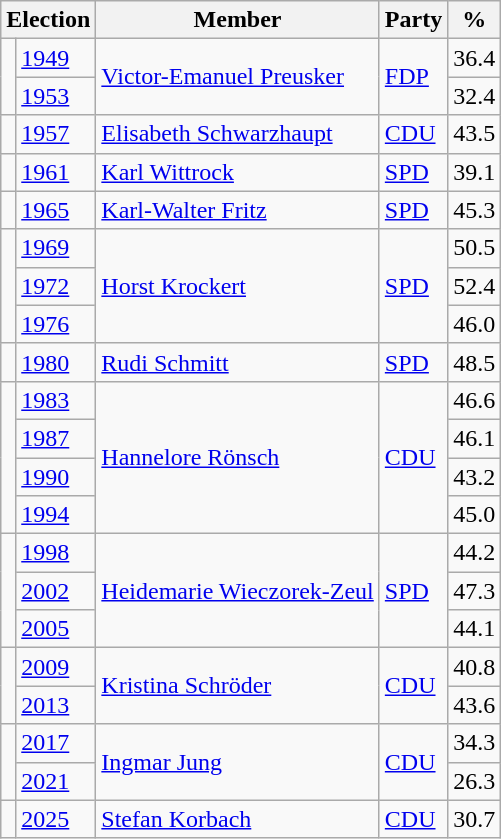<table class=wikitable>
<tr>
<th colspan=2>Election</th>
<th>Member</th>
<th>Party</th>
<th>%</th>
</tr>
<tr>
<td rowspan=2 bgcolor=></td>
<td><a href='#'>1949</a></td>
<td rowspan=2><a href='#'>Victor-Emanuel Preusker</a></td>
<td rowspan=2><a href='#'>FDP</a></td>
<td align=right>36.4</td>
</tr>
<tr>
<td><a href='#'>1953</a></td>
<td align=right>32.4</td>
</tr>
<tr>
<td bgcolor=></td>
<td><a href='#'>1957</a></td>
<td><a href='#'>Elisabeth Schwarzhaupt</a></td>
<td><a href='#'>CDU</a></td>
<td align=right>43.5</td>
</tr>
<tr>
<td bgcolor=></td>
<td><a href='#'>1961</a></td>
<td><a href='#'>Karl Wittrock</a></td>
<td><a href='#'>SPD</a></td>
<td align=right>39.1</td>
</tr>
<tr>
<td bgcolor=></td>
<td><a href='#'>1965</a></td>
<td><a href='#'>Karl-Walter Fritz</a></td>
<td><a href='#'>SPD</a></td>
<td align=right>45.3</td>
</tr>
<tr>
<td rowspan=3 bgcolor=></td>
<td><a href='#'>1969</a></td>
<td rowspan=3><a href='#'>Horst Krockert</a></td>
<td rowspan=3><a href='#'>SPD</a></td>
<td align=right>50.5</td>
</tr>
<tr>
<td><a href='#'>1972</a></td>
<td align=right>52.4</td>
</tr>
<tr>
<td><a href='#'>1976</a></td>
<td align=right>46.0</td>
</tr>
<tr>
<td bgcolor=></td>
<td><a href='#'>1980</a></td>
<td><a href='#'>Rudi Schmitt</a></td>
<td><a href='#'>SPD</a></td>
<td align=right>48.5</td>
</tr>
<tr>
<td rowspan=4 bgcolor=></td>
<td><a href='#'>1983</a></td>
<td rowspan=4><a href='#'>Hannelore Rönsch</a></td>
<td rowspan=4><a href='#'>CDU</a></td>
<td align=right>46.6</td>
</tr>
<tr>
<td><a href='#'>1987</a></td>
<td align=right>46.1</td>
</tr>
<tr>
<td><a href='#'>1990</a></td>
<td align=right>43.2</td>
</tr>
<tr>
<td><a href='#'>1994</a></td>
<td align=right>45.0</td>
</tr>
<tr>
<td rowspan=3 bgcolor=></td>
<td><a href='#'>1998</a></td>
<td rowspan=3><a href='#'>Heidemarie Wieczorek-Zeul</a></td>
<td rowspan=3><a href='#'>SPD</a></td>
<td align=right>44.2</td>
</tr>
<tr>
<td><a href='#'>2002</a></td>
<td align=right>47.3</td>
</tr>
<tr>
<td><a href='#'>2005</a></td>
<td align=right>44.1</td>
</tr>
<tr>
<td rowspan=2 bgcolor=></td>
<td><a href='#'>2009</a></td>
<td rowspan=2><a href='#'>Kristina Schröder</a></td>
<td rowspan=2><a href='#'>CDU</a></td>
<td align=right>40.8</td>
</tr>
<tr>
<td><a href='#'>2013</a></td>
<td align=right>43.6</td>
</tr>
<tr>
<td rowspan=2 bgcolor=></td>
<td><a href='#'>2017</a></td>
<td rowspan=2><a href='#'>Ingmar Jung</a></td>
<td rowspan=2><a href='#'>CDU</a></td>
<td align=right>34.3</td>
</tr>
<tr>
<td><a href='#'>2021</a></td>
<td align=right>26.3</td>
</tr>
<tr>
<td bgcolor=></td>
<td><a href='#'>2025</a></td>
<td><a href='#'>Stefan Korbach</a></td>
<td><a href='#'>CDU</a></td>
<td align=right>30.7</td>
</tr>
</table>
